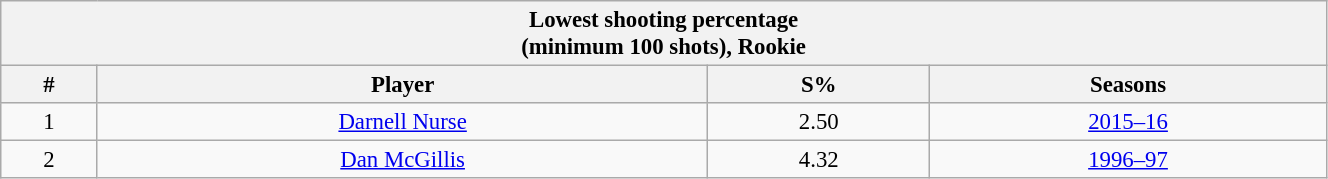<table class="wikitable" style="text-align: center; font-size: 95%" width="70%">
<tr>
<th colspan="4">Lowest shooting percentage<br>(minimum 100 shots), Rookie</th>
</tr>
<tr>
<th>#</th>
<th>Player</th>
<th>S%</th>
<th>Seasons</th>
</tr>
<tr>
<td>1</td>
<td><a href='#'>Darnell Nurse</a></td>
<td>2.50</td>
<td><a href='#'>2015–16</a></td>
</tr>
<tr>
<td>2</td>
<td><a href='#'>Dan McGillis</a></td>
<td>4.32</td>
<td><a href='#'>1996–97</a></td>
</tr>
</table>
